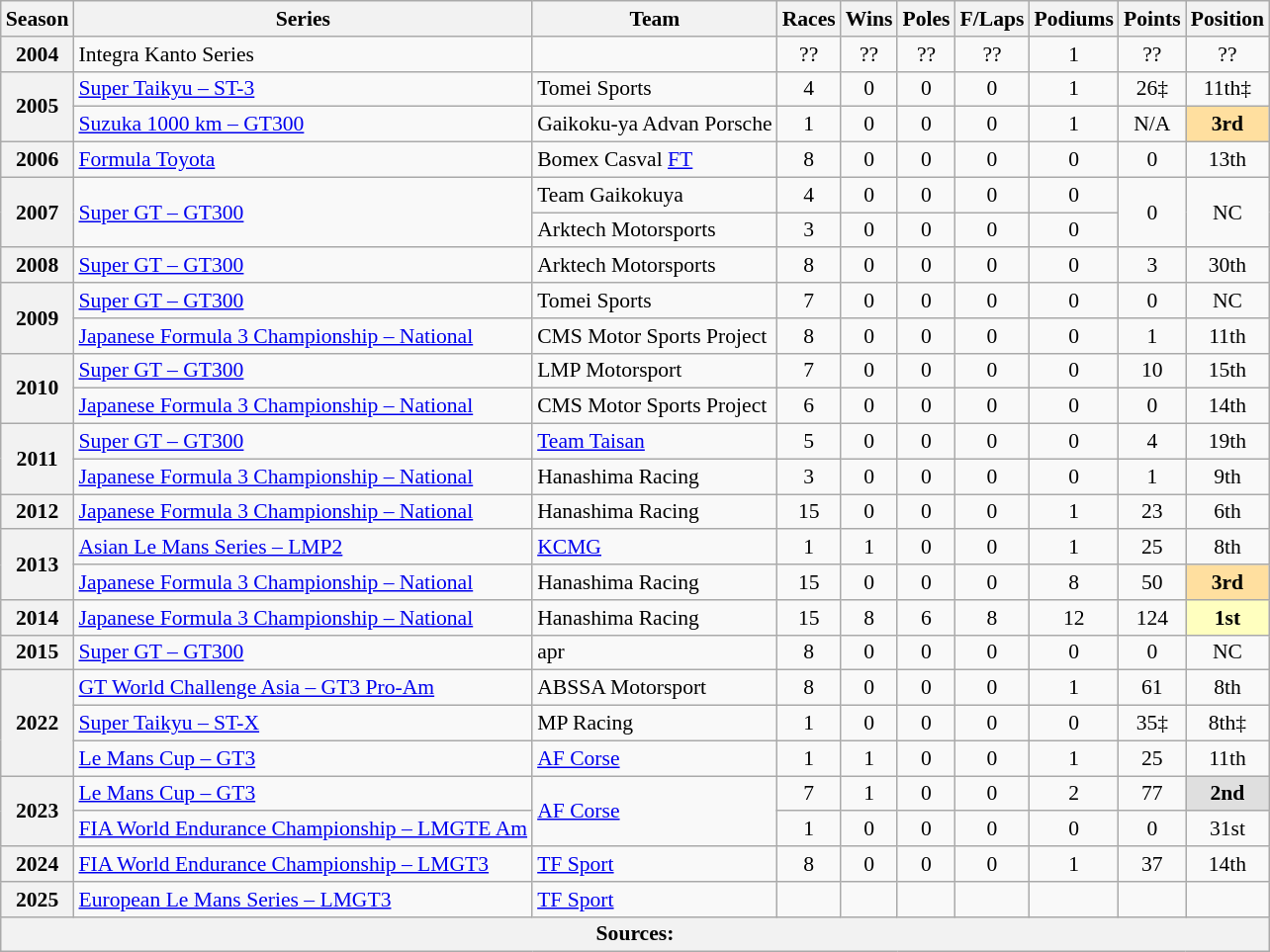<table class="wikitable" style="font-size: 90%; text-align:center">
<tr>
<th>Season</th>
<th>Series</th>
<th>Team</th>
<th>Races</th>
<th>Wins</th>
<th>Poles</th>
<th>F/Laps</th>
<th>Podiums</th>
<th>Points</th>
<th>Position</th>
</tr>
<tr>
<th>2004</th>
<td align="left">Integra Kanto Series</td>
<td align="left"></td>
<td>??</td>
<td>??</td>
<td>??</td>
<td>??</td>
<td>1</td>
<td>??</td>
<td>??</td>
</tr>
<tr>
<th rowspan="2">2005</th>
<td align="left"><a href='#'>Super Taikyu – ST-3</a></td>
<td align="left">Tomei Sports</td>
<td>4</td>
<td>0</td>
<td>0</td>
<td>0</td>
<td>1</td>
<td>26‡</td>
<td>11th‡</td>
</tr>
<tr>
<td align="left"><a href='#'>Suzuka 1000 km – GT300</a></td>
<td align="left">Gaikoku-ya Advan Porsche</td>
<td>1</td>
<td>0</td>
<td>0</td>
<td>0</td>
<td>1</td>
<td>N/A</td>
<td style="background:#ffdf9f;"><strong>3rd</strong></td>
</tr>
<tr>
<th>2006</th>
<td align="left"><a href='#'>Formula Toyota</a></td>
<td align="left">Bomex Casval <a href='#'>FT</a></td>
<td>8</td>
<td>0</td>
<td>0</td>
<td>0</td>
<td>0</td>
<td>0</td>
<td>13th</td>
</tr>
<tr>
<th rowspan="2">2007</th>
<td align="left" rowspan="2"><a href='#'>Super GT – GT300</a></td>
<td align="left">Team Gaikokuya</td>
<td>4</td>
<td>0</td>
<td>0</td>
<td>0</td>
<td>0</td>
<td rowspan="2">0</td>
<td rowspan="2">NC</td>
</tr>
<tr>
<td align="left">Arktech Motorsports</td>
<td>3</td>
<td>0</td>
<td>0</td>
<td>0</td>
<td>0</td>
</tr>
<tr>
<th>2008</th>
<td align="left"><a href='#'>Super GT – GT300</a></td>
<td align="left">Arktech Motorsports</td>
<td>8</td>
<td>0</td>
<td>0</td>
<td>0</td>
<td>0</td>
<td>3</td>
<td>30th</td>
</tr>
<tr>
<th rowspan="2">2009</th>
<td align="left"><a href='#'>Super GT – GT300</a></td>
<td align="left">Tomei Sports</td>
<td>7</td>
<td>0</td>
<td>0</td>
<td>0</td>
<td>0</td>
<td>0</td>
<td>NC</td>
</tr>
<tr>
<td align="left"><a href='#'>Japanese Formula 3 Championship – National</a></td>
<td align="left">CMS Motor Sports Project</td>
<td>8</td>
<td>0</td>
<td>0</td>
<td>0</td>
<td>0</td>
<td>1</td>
<td>11th</td>
</tr>
<tr>
<th rowspan="2">2010</th>
<td align="left"><a href='#'>Super GT – GT300</a></td>
<td align="left">LMP Motorsport</td>
<td>7</td>
<td>0</td>
<td>0</td>
<td>0</td>
<td>0</td>
<td>10</td>
<td>15th</td>
</tr>
<tr>
<td align="left"><a href='#'>Japanese Formula 3 Championship – National</a></td>
<td align="left">CMS Motor Sports Project</td>
<td>6</td>
<td>0</td>
<td>0</td>
<td>0</td>
<td>0</td>
<td>0</td>
<td>14th</td>
</tr>
<tr>
<th rowspan="2">2011</th>
<td align="left"><a href='#'>Super GT – GT300</a></td>
<td align="left"><a href='#'>Team Taisan</a></td>
<td>5</td>
<td>0</td>
<td>0</td>
<td>0</td>
<td>0</td>
<td>4</td>
<td>19th</td>
</tr>
<tr>
<td align="left"><a href='#'>Japanese Formula 3 Championship – National</a></td>
<td align="left">Hanashima Racing</td>
<td>3</td>
<td>0</td>
<td>0</td>
<td>0</td>
<td>0</td>
<td>1</td>
<td>9th</td>
</tr>
<tr>
<th>2012</th>
<td align="left"><a href='#'>Japanese Formula 3 Championship – National</a></td>
<td align="left">Hanashima Racing</td>
<td>15</td>
<td>0</td>
<td>0</td>
<td>0</td>
<td>1</td>
<td>23</td>
<td>6th</td>
</tr>
<tr>
<th rowspan="2">2013</th>
<td align="left"><a href='#'>Asian Le Mans Series – LMP2</a></td>
<td align="left"><a href='#'>KCMG</a></td>
<td>1</td>
<td>1</td>
<td>0</td>
<td>0</td>
<td>1</td>
<td>25</td>
<td>8th</td>
</tr>
<tr>
<td align="left"><a href='#'>Japanese Formula 3 Championship – National</a></td>
<td align="left">Hanashima Racing</td>
<td>15</td>
<td>0</td>
<td>0</td>
<td>0</td>
<td>8</td>
<td>50</td>
<td style="background:#ffdf9f;"><strong>3rd</strong></td>
</tr>
<tr>
<th>2014</th>
<td align="left"><a href='#'>Japanese Formula 3 Championship – National</a></td>
<td align="left">Hanashima Racing</td>
<td>15</td>
<td>8</td>
<td>6</td>
<td>8</td>
<td>12</td>
<td>124</td>
<td style="background:#FFFFBF;"><strong>1st</strong></td>
</tr>
<tr>
<th>2015</th>
<td align="left"><a href='#'>Super GT – GT300</a></td>
<td align="left">apr</td>
<td>8</td>
<td>0</td>
<td>0</td>
<td>0</td>
<td>0</td>
<td>0</td>
<td>NC</td>
</tr>
<tr>
<th rowspan="3">2022</th>
<td align="left"><a href='#'>GT World Challenge Asia – GT3 Pro-Am</a></td>
<td align="left">ABSSA Motorsport</td>
<td>8</td>
<td>0</td>
<td>0</td>
<td>0</td>
<td>1</td>
<td>61</td>
<td>8th</td>
</tr>
<tr>
<td align="left"><a href='#'>Super Taikyu – ST-X</a></td>
<td align="left">MP Racing</td>
<td>1</td>
<td>0</td>
<td>0</td>
<td>0</td>
<td>0</td>
<td>35‡</td>
<td>8th‡</td>
</tr>
<tr>
<td align="left"><a href='#'>Le Mans Cup – GT3</a></td>
<td align="left"><a href='#'>AF Corse</a></td>
<td>1</td>
<td>1</td>
<td>0</td>
<td>0</td>
<td>1</td>
<td>25</td>
<td>11th</td>
</tr>
<tr>
<th rowspan="2">2023</th>
<td align="left"><a href='#'>Le Mans Cup – GT3</a></td>
<td align="left" rowspan="2"><a href='#'>AF Corse</a></td>
<td>7</td>
<td>1</td>
<td>0</td>
<td>0</td>
<td>2</td>
<td>77</td>
<td style="background:#dfdfdf;"><strong>2nd</strong></td>
</tr>
<tr>
<td align="left"><a href='#'>FIA World Endurance Championship – LMGTE Am</a></td>
<td>1</td>
<td>0</td>
<td>0</td>
<td>0</td>
<td>0</td>
<td>0</td>
<td>31st</td>
</tr>
<tr>
<th>2024</th>
<td align="left"><a href='#'>FIA World Endurance Championship – LMGT3</a></td>
<td align="left"><a href='#'>TF Sport</a></td>
<td>8</td>
<td>0</td>
<td>0</td>
<td>0</td>
<td>1</td>
<td>37</td>
<td>14th</td>
</tr>
<tr>
<th>2025</th>
<td align="left"><a href='#'>European Le Mans Series – LMGT3</a></td>
<td align="left"><a href='#'>TF Sport</a></td>
<td></td>
<td></td>
<td></td>
<td></td>
<td></td>
<td></td>
<td></td>
</tr>
<tr>
<th colspan="10">Sources:</th>
</tr>
</table>
